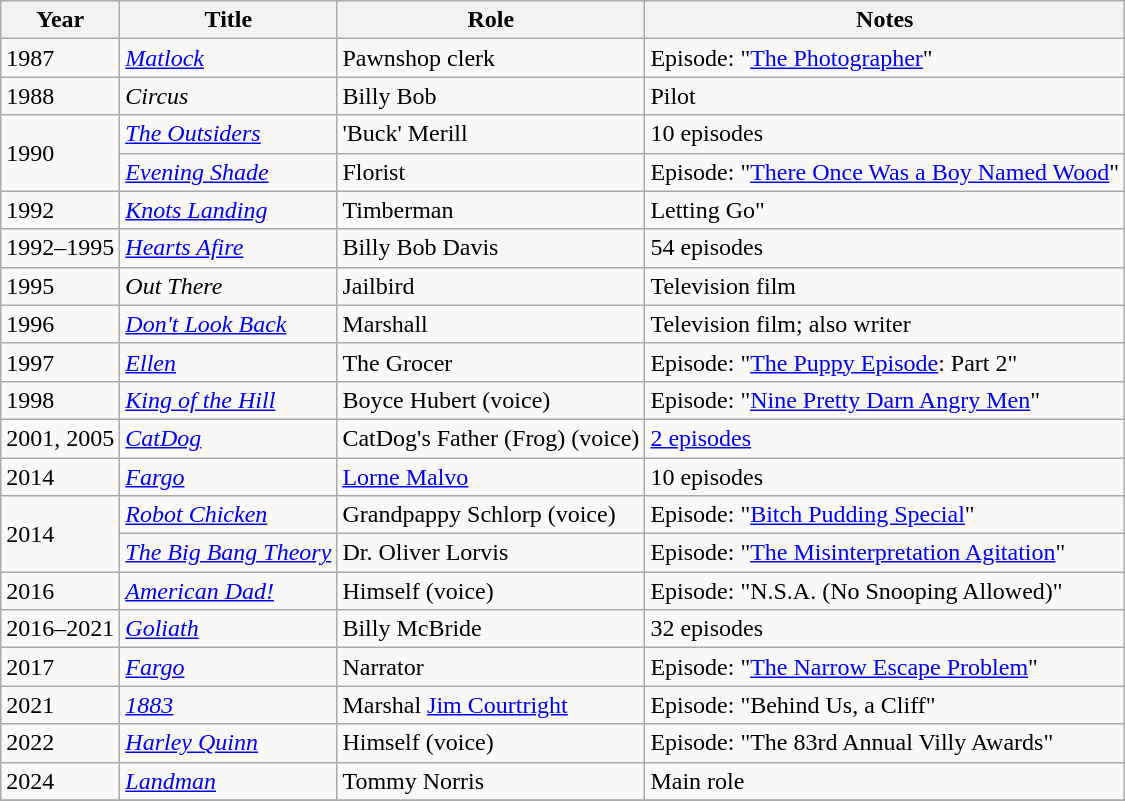<table class="wikitable sortable">
<tr>
<th>Year</th>
<th>Title</th>
<th>Role</th>
<th class="unsortable">Notes</th>
</tr>
<tr>
<td>1987</td>
<td><em><a href='#'>Matlock</a></em></td>
<td>Pawnshop clerk</td>
<td>Episode: "<a href='#'>The Photographer</a>"</td>
</tr>
<tr>
<td>1988</td>
<td><em>Circus</em></td>
<td>Billy Bob</td>
<td>Pilot</td>
</tr>
<tr>
<td rowspan="2">1990</td>
<td><em><a href='#'>The Outsiders</a></em></td>
<td>'Buck' Merill</td>
<td>10 episodes</td>
</tr>
<tr>
<td><em><a href='#'>Evening Shade</a></em></td>
<td>Florist</td>
<td>Episode: "<a href='#'>There Once Was a Boy Named Wood</a>"</td>
</tr>
<tr>
<td>1992</td>
<td><em><a href='#'>Knots Landing</a></em></td>
<td>Timberman</td>
<td Episode: "List of Knots Landing episode>Letting Go"</td>
</tr>
<tr>
<td>1992–1995</td>
<td><em><a href='#'>Hearts Afire</a></em></td>
<td>Billy Bob Davis</td>
<td>54 episodes</td>
</tr>
<tr>
<td>1995</td>
<td><em>Out There</em></td>
<td>Jailbird</td>
<td>Television film</td>
</tr>
<tr>
<td>1996</td>
<td><em><a href='#'>Don't Look Back</a></em></td>
<td>Marshall</td>
<td>Television film; also writer</td>
</tr>
<tr>
<td>1997</td>
<td><em><a href='#'>Ellen</a></em></td>
<td>The Grocer</td>
<td>Episode: "<a href='#'>The Puppy Episode</a>: Part 2"</td>
</tr>
<tr>
<td>1998</td>
<td><em><a href='#'>King of the Hill</a></em></td>
<td>Boyce Hubert (voice)</td>
<td>Episode: "<a href='#'>Nine Pretty Darn Angry Men</a>"</td>
</tr>
<tr>
<td>2001, 2005</td>
<td><em><a href='#'>CatDog</a></em></td>
<td>CatDog's Father (Frog) (voice)</td>
<td><a href='#'>2 episodes</a></td>
</tr>
<tr>
<td>2014</td>
<td><em><a href='#'>Fargo</a></em></td>
<td><a href='#'>Lorne Malvo</a></td>
<td>10 episodes</td>
</tr>
<tr>
<td rowspan="2">2014</td>
<td><em><a href='#'>Robot Chicken</a></em></td>
<td>Grandpappy Schlorp (voice)</td>
<td>Episode: "<a href='#'>Bitch Pudding Special</a>"</td>
</tr>
<tr>
<td><em><a href='#'>The Big Bang Theory</a></em></td>
<td>Dr. Oliver Lorvis</td>
<td>Episode: "<a href='#'>The Misinterpretation Agitation</a>"</td>
</tr>
<tr>
<td>2016</td>
<td><em><a href='#'>American Dad!</a></em></td>
<td>Himself (voice)</td>
<td>Episode: "N.S.A. (No Snooping Allowed)"</td>
</tr>
<tr>
<td>2016–2021</td>
<td><em><a href='#'>Goliath</a></em></td>
<td>Billy McBride</td>
<td>32 episodes</td>
</tr>
<tr>
<td>2017</td>
<td><em><a href='#'>Fargo</a></em></td>
<td>Narrator</td>
<td>Episode: "<a href='#'>The Narrow Escape Problem</a>"</td>
</tr>
<tr>
<td>2021</td>
<td><em><a href='#'>1883</a></em></td>
<td>Marshal <a href='#'>Jim Courtright</a></td>
<td>Episode: "Behind Us, a Cliff"</td>
</tr>
<tr>
<td>2022</td>
<td><em><a href='#'>Harley Quinn</a></em></td>
<td>Himself (voice)</td>
<td>Episode: "The 83rd Annual Villy Awards"</td>
</tr>
<tr>
<td>2024</td>
<td><em><a href='#'>Landman</a></em></td>
<td>Tommy Norris</td>
<td>Main role</td>
</tr>
<tr>
</tr>
</table>
